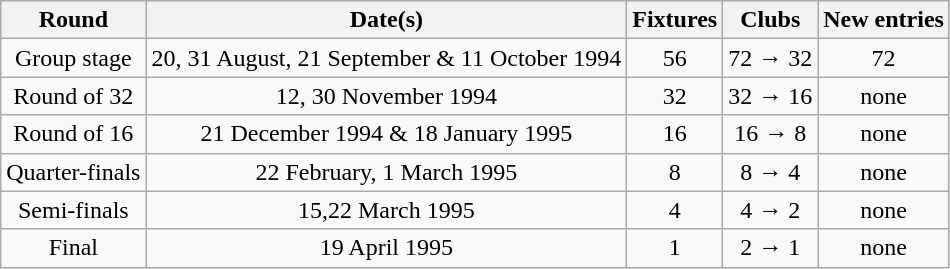<table class="wikitable" style="text-align:center">
<tr>
<th>Round</th>
<th>Date(s)</th>
<th>Fixtures</th>
<th>Clubs</th>
<th>New entries</th>
</tr>
<tr>
<td>Group stage</td>
<td>20, 31 August, 21 September & 11 October 1994</td>
<td>56</td>
<td>72 → 32</td>
<td>72</td>
</tr>
<tr>
<td>Round of 32</td>
<td>12, 30 November 1994</td>
<td>32</td>
<td>32 → 16</td>
<td>none</td>
</tr>
<tr>
<td>Round of 16</td>
<td>21 December 1994 & 18 January 1995</td>
<td>16</td>
<td>16 → 8</td>
<td>none</td>
</tr>
<tr>
<td>Quarter-finals</td>
<td>22 February, 1 March 1995</td>
<td>8</td>
<td>8 → 4</td>
<td>none</td>
</tr>
<tr>
<td>Semi-finals</td>
<td>15,22 March 1995</td>
<td>4</td>
<td>4 → 2</td>
<td>none</td>
</tr>
<tr>
<td>Final</td>
<td>19 April 1995</td>
<td>1</td>
<td>2 → 1</td>
<td>none</td>
</tr>
</table>
